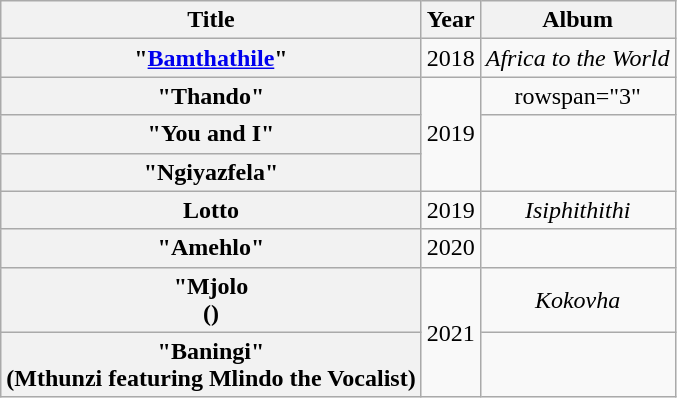<table class="wikitable plainrowheaders" style="text-align:center;">
<tr>
<th scope="col">Title</th>
<th scope="col">Year</th>
<th scope="col">Album</th>
</tr>
<tr>
<th scope="row">"<a href='#'>Bamthathile</a>"<br></th>
<td>2018</td>
<td><em>Africa to the World</em></td>
</tr>
<tr>
<th scope="row">"Thando"<br></th>
<td rowspan="3">2019</td>
<td>rowspan="3" </td>
</tr>
<tr>
<th scope="row">"You and I"<br></th>
</tr>
<tr>
<th scope="row">"Ngiyazfela"<br></th>
</tr>
<tr>
<th Scope="row">Lotto </th>
<td>2019</td>
<td><em>Isiphithithi</em></td>
</tr>
<tr>
<th scope="row">"Amehlo"  <br></th>
<td>2020</td>
<td></td>
</tr>
<tr>
<th scope="row">"Mjolo<br> ()</th>
<td rowspan=2>2021</td>
<td><em>Kokovha</em></td>
</tr>
<tr>
<th scope="row">"Baningi"<br>(Mthunzi featuring Mlindo the Vocalist)</th>
<td></td>
</tr>
</table>
